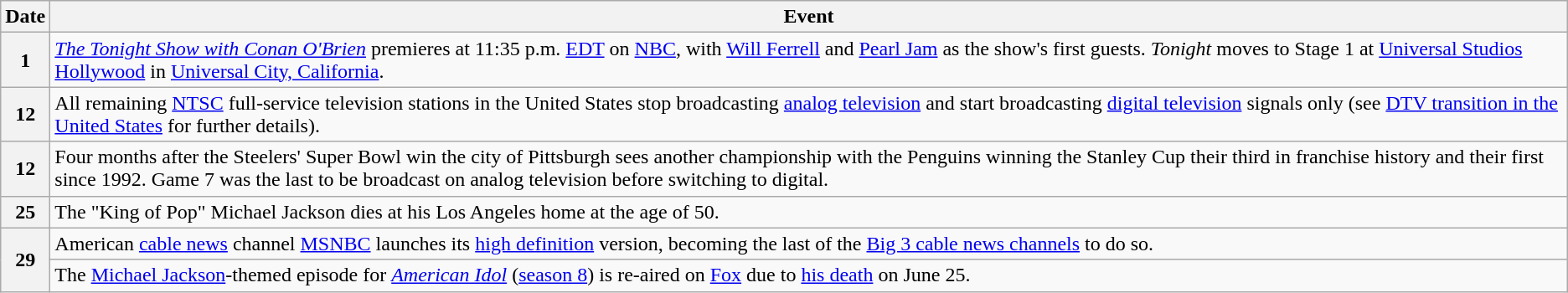<table class="wikitable">
<tr>
<th>Date</th>
<th>Event</th>
</tr>
<tr>
<th>1</th>
<td><em><a href='#'>The Tonight Show with Conan O'Brien</a></em> premieres at 11:35 p.m. <a href='#'>EDT</a> on <a href='#'>NBC</a>, with <a href='#'>Will Ferrell</a> and <a href='#'>Pearl Jam</a> as the show's first guests. <em>Tonight</em> moves to Stage 1 at <a href='#'>Universal Studios Hollywood</a> in <a href='#'>Universal City, California</a>.</td>
</tr>
<tr>
<th>12</th>
<td>All remaining <a href='#'>NTSC</a> full-service television stations in the United States stop broadcasting <a href='#'>analog television</a> and start broadcasting <a href='#'>digital television</a> signals only (see <a href='#'>DTV transition in the United States</a> for further details).</td>
</tr>
<tr>
<th>12</th>
<td>Four months after the Steelers' Super Bowl win the city of Pittsburgh sees another championship with the Penguins winning the Stanley Cup their third in franchise history and their first since 1992. Game 7 was the last to be broadcast on analog television before switching to digital.</td>
</tr>
<tr>
<th>25</th>
<td>The "King of Pop" Michael Jackson dies at his Los Angeles home at the age of 50.</td>
</tr>
<tr>
<th rowspan="2">29</th>
<td>American <a href='#'>cable news</a> channel <a href='#'>MSNBC</a> launches its <a href='#'>high definition</a> version, becoming the last of the <a href='#'>Big 3 cable news channels</a> to do so.</td>
</tr>
<tr>
<td>The <a href='#'>Michael Jackson</a>-themed episode for <em><a href='#'>American Idol</a></em> (<a href='#'>season 8</a>) is re-aired on <a href='#'>Fox</a> due to <a href='#'>his death</a> on June 25.</td>
</tr>
</table>
